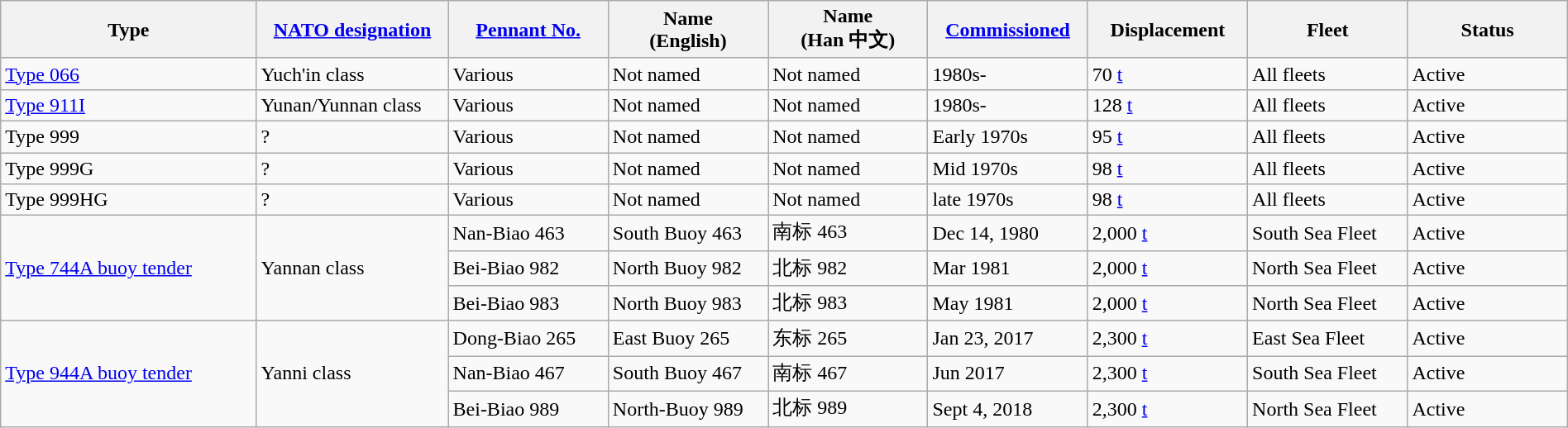<table class="wikitable sortable"  style="margin:auto; width:100%;">
<tr>
<th style="text-align:center; width:16%;">Type</th>
<th style="text-align:center; width:12%;"><a href='#'>NATO designation</a></th>
<th style="text-align:center; width:10%;"><a href='#'>Pennant No.</a></th>
<th style="text-align:center; width:10%;">Name<br>(English)</th>
<th style="text-align:center; width:10%;">Name<br>(Han 中文)</th>
<th style="text-align:center; width:10%;"><a href='#'>Commissioned</a></th>
<th style="text-align:center; width:10%;">Displacement</th>
<th style="text-align:center; width:10%;">Fleet</th>
<th style="text-align:center; width:10%;">Status</th>
</tr>
<tr>
<td><a href='#'>Type 066</a></td>
<td>Yuch'in class</td>
<td>Various</td>
<td>Not named</td>
<td>Not named</td>
<td>1980s-</td>
<td>70 <a href='#'>t</a></td>
<td>All fleets</td>
<td><span>Active</span></td>
</tr>
<tr>
<td><a href='#'>Type 911I</a></td>
<td>Yunan/Yunnan class</td>
<td>Various</td>
<td>Not named</td>
<td>Not named</td>
<td>1980s-</td>
<td>128 <a href='#'>t</a></td>
<td>All fleets</td>
<td><span>Active</span></td>
</tr>
<tr>
<td>Type 999</td>
<td>?</td>
<td>Various</td>
<td>Not named</td>
<td>Not named</td>
<td>Early 1970s</td>
<td>95 <a href='#'>t</a></td>
<td>All fleets</td>
<td><span>Active</span></td>
</tr>
<tr>
<td>Type 999G</td>
<td>?</td>
<td>Various</td>
<td>Not named</td>
<td>Not named</td>
<td>Mid 1970s</td>
<td>98 <a href='#'>t</a></td>
<td>All fleets</td>
<td><span>Active</span></td>
</tr>
<tr>
<td>Type 999HG</td>
<td>?</td>
<td>Various</td>
<td>Not named</td>
<td>Not named</td>
<td>late 1970s</td>
<td>98 <a href='#'>t</a></td>
<td>All fleets</td>
<td><span>Active</span></td>
</tr>
<tr>
<td rowspan="3"><a href='#'>Type 744A buoy tender</a></td>
<td rowspan="3">Yannan class</td>
<td>Nan-Biao 463</td>
<td>South Buoy 463</td>
<td>南标 463</td>
<td>Dec 14, 1980</td>
<td>2,000 <a href='#'>t</a></td>
<td>South Sea Fleet</td>
<td><span>Active</span></td>
</tr>
<tr>
<td>Bei-Biao 982</td>
<td>North Buoy 982</td>
<td>北标 982</td>
<td>Mar 1981</td>
<td>2,000 <a href='#'>t</a></td>
<td>North Sea Fleet</td>
<td><span>Active</span></td>
</tr>
<tr>
<td>Bei-Biao 983</td>
<td>North Buoy 983</td>
<td>北标 983</td>
<td>May 1981</td>
<td>2,000 <a href='#'>t</a></td>
<td>North Sea Fleet</td>
<td><span>Active</span></td>
</tr>
<tr>
<td rowspan="3"><a href='#'>Type 944A buoy tender</a></td>
<td rowspan="3">Yanni class</td>
<td>Dong-Biao 265</td>
<td>East Buoy 265</td>
<td>东标 265</td>
<td>Jan  23, 2017</td>
<td>2,300 <a href='#'>t</a></td>
<td>East Sea Fleet</td>
<td><span>Active</span></td>
</tr>
<tr>
<td>Nan-Biao 467</td>
<td>South Buoy 467</td>
<td>南标 467</td>
<td>Jun 2017</td>
<td>2,300 <a href='#'>t</a></td>
<td>South Sea Fleet</td>
<td><span>Active</span></td>
</tr>
<tr>
<td>Bei-Biao 989</td>
<td>North-Buoy 989</td>
<td>北标 989</td>
<td>Sept 4, 2018</td>
<td>2,300 <a href='#'>t</a></td>
<td>North Sea Fleet</td>
<td><span>Active</span></td>
</tr>
</table>
